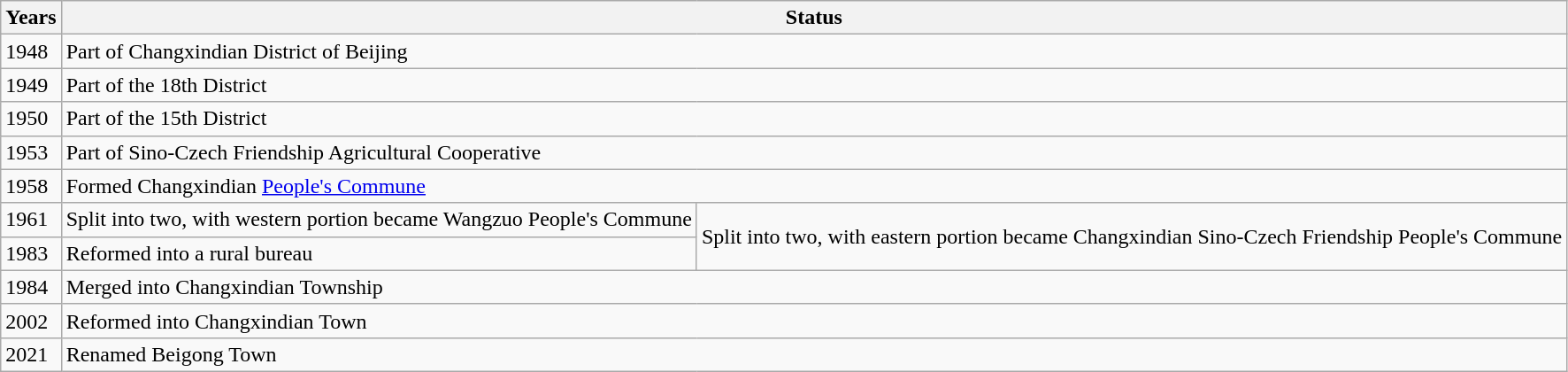<table class="wikitable">
<tr>
<th>Years</th>
<th colspan="2">Status</th>
</tr>
<tr>
<td>1948</td>
<td colspan="2">Part of Changxindian District of Beijing</td>
</tr>
<tr>
<td>1949</td>
<td colspan="2">Part of the 18th District</td>
</tr>
<tr>
<td>1950</td>
<td colspan="2">Part of the 15th District</td>
</tr>
<tr>
<td>1953</td>
<td colspan="2">Part of Sino-Czech Friendship Agricultural Cooperative</td>
</tr>
<tr>
<td>1958</td>
<td colspan="2">Formed Changxindian <a href='#'>People's Commune</a></td>
</tr>
<tr>
<td>1961</td>
<td>Split into two, with western portion became Wangzuo People's Commune</td>
<td rowspan="2">Split into two, with eastern portion became Changxindian Sino-Czech Friendship People's Commune</td>
</tr>
<tr>
<td>1983</td>
<td>Reformed into a rural bureau</td>
</tr>
<tr>
<td>1984</td>
<td colspan="2">Merged into Changxindian Township</td>
</tr>
<tr>
<td>2002</td>
<td colspan="2">Reformed into Changxindian Town</td>
</tr>
<tr>
<td>2021</td>
<td colspan="2">Renamed Beigong Town</td>
</tr>
</table>
